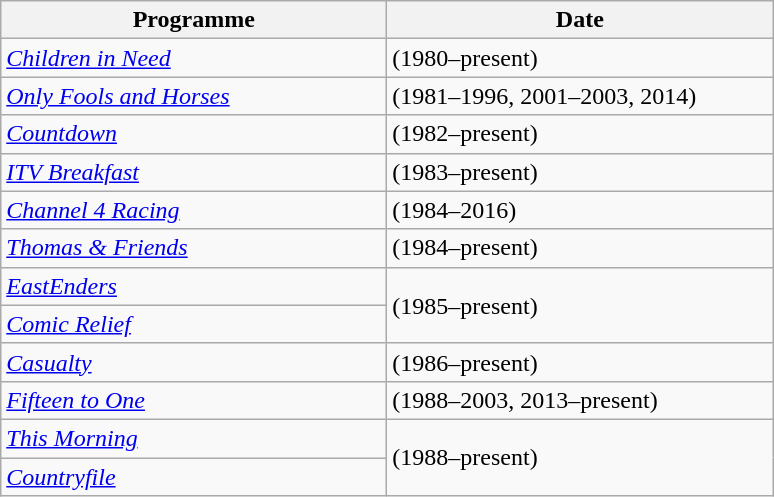<table class="wikitable">
<tr>
<th width=250>Programme</th>
<th width=250>Date</th>
</tr>
<tr>
<td><em><a href='#'>Children in Need</a></em></td>
<td>(1980–present)</td>
</tr>
<tr>
<td><em><a href='#'>Only Fools and Horses</a></em></td>
<td>(1981–1996, 2001–2003, 2014)</td>
</tr>
<tr>
<td><em><a href='#'>Countdown</a></em></td>
<td>(1982–present)</td>
</tr>
<tr>
<td><em><a href='#'>ITV Breakfast</a></em></td>
<td>(1983–present)</td>
</tr>
<tr>
<td><em><a href='#'>Channel 4 Racing</a></em></td>
<td>(1984–2016)</td>
</tr>
<tr>
<td><em><a href='#'>Thomas & Friends</a></em></td>
<td>(1984–present)</td>
</tr>
<tr>
<td><em><a href='#'>EastEnders</a></em></td>
<td rowspan="2">(1985–present)</td>
</tr>
<tr>
<td><em><a href='#'>Comic Relief</a></em></td>
</tr>
<tr>
<td><em><a href='#'>Casualty</a></em></td>
<td>(1986–present)</td>
</tr>
<tr>
<td><em><a href='#'>Fifteen to One</a></em></td>
<td>(1988–2003, 2013–present)</td>
</tr>
<tr>
<td><em><a href='#'>This Morning</a></em></td>
<td rowspan="2">(1988–present)</td>
</tr>
<tr>
<td><em><a href='#'>Countryfile</a></em></td>
</tr>
</table>
